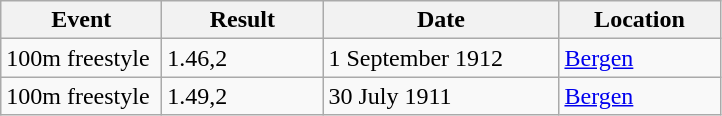<table class="wikitable sortable">
<tr>
<th width="100" align="center">Event</th>
<th width="100">Result</th>
<th width="150" align="center">Date</th>
<th width="100" align="center">Location</th>
</tr>
<tr>
<td>100m freestyle</td>
<td>1.46,2</td>
<td>1 September 1912</td>
<td> <a href='#'>Bergen</a></td>
</tr>
<tr>
<td>100m freestyle</td>
<td>1.49,2</td>
<td>30 July 1911</td>
<td> <a href='#'>Bergen</a></td>
</tr>
</table>
